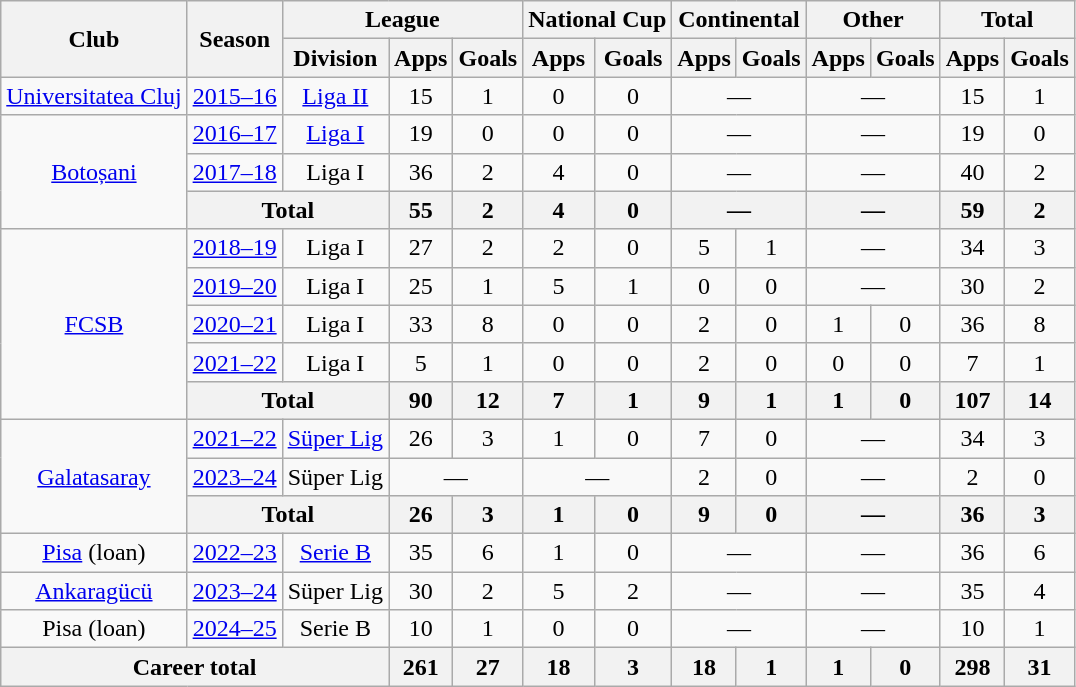<table class="wikitable" style="text-align:center">
<tr>
<th rowspan="2">Club</th>
<th rowspan="2">Season</th>
<th colspan="3">League</th>
<th colspan="2">National Cup</th>
<th colspan="2">Continental</th>
<th colspan="2">Other</th>
<th colspan="3">Total</th>
</tr>
<tr>
<th>Division</th>
<th>Apps</th>
<th>Goals</th>
<th>Apps</th>
<th>Goals</th>
<th>Apps</th>
<th>Goals</th>
<th>Apps</th>
<th>Goals</th>
<th>Apps</th>
<th>Goals</th>
</tr>
<tr>
<td rowspan="1"><a href='#'>Universitatea Cluj</a></td>
<td><a href='#'>2015–16</a></td>
<td><a href='#'>Liga II</a></td>
<td>15</td>
<td>1</td>
<td>0</td>
<td>0</td>
<td rowspan=1 colspan="2">—</td>
<td rowspan=1 colspan="2">—</td>
<td>15</td>
<td>1</td>
</tr>
<tr>
<td rowspan="3"><a href='#'>Botoșani</a></td>
<td><a href='#'>2016–17</a></td>
<td><a href='#'>Liga I</a></td>
<td>19</td>
<td>0</td>
<td>0</td>
<td>0</td>
<td rowspan=1 colspan="2">—</td>
<td rowspan=1 colspan="2">—</td>
<td>19</td>
<td>0</td>
</tr>
<tr>
<td><a href='#'>2017–18</a></td>
<td>Liga I</td>
<td>36</td>
<td>2</td>
<td>4</td>
<td>0</td>
<td rowspan=1 colspan="2">—</td>
<td rowspan=1 colspan="2">—</td>
<td>40</td>
<td>2</td>
</tr>
<tr>
<th colspan="2">Total</th>
<th>55</th>
<th>2</th>
<th>4</th>
<th>0</th>
<th colspan="2">—</th>
<th colspan="2">—</th>
<th>59</th>
<th>2</th>
</tr>
<tr>
<td rowspan="5"><a href='#'>FCSB</a></td>
<td><a href='#'>2018–19</a></td>
<td>Liga I</td>
<td>27</td>
<td>2</td>
<td>2</td>
<td>0</td>
<td>5</td>
<td>1</td>
<td colspan="2" rowspan="1">—</td>
<td>34</td>
<td>3</td>
</tr>
<tr>
<td><a href='#'>2019–20</a></td>
<td>Liga I</td>
<td>25</td>
<td>1</td>
<td>5</td>
<td>1</td>
<td>0</td>
<td>0</td>
<td colspan="2">—</td>
<td>30</td>
<td>2</td>
</tr>
<tr>
<td><a href='#'>2020–21</a></td>
<td>Liga I</td>
<td>33</td>
<td>8</td>
<td>0</td>
<td>0</td>
<td>2</td>
<td>0</td>
<td>1</td>
<td>0</td>
<td>36</td>
<td>8</td>
</tr>
<tr>
<td><a href='#'>2021–22</a></td>
<td>Liga I</td>
<td>5</td>
<td>1</td>
<td>0</td>
<td>0</td>
<td>2</td>
<td>0</td>
<td>0</td>
<td>0</td>
<td>7</td>
<td>1</td>
</tr>
<tr>
<th colspan="2">Total</th>
<th>90</th>
<th>12</th>
<th>7</th>
<th>1</th>
<th>9</th>
<th>1</th>
<th>1</th>
<th>0</th>
<th>107</th>
<th>14</th>
</tr>
<tr>
<td rowspan="3"><a href='#'>Galatasaray</a></td>
<td><a href='#'>2021–22</a></td>
<td><a href='#'>Süper Lig</a></td>
<td>26</td>
<td>3</td>
<td>1</td>
<td>0</td>
<td>7</td>
<td>0</td>
<td colspan="2" rowspan="1">—</td>
<td>34</td>
<td>3</td>
</tr>
<tr>
<td><a href='#'>2023–24</a></td>
<td>Süper Lig</td>
<td colspan="2" rowspan="1">—</td>
<td colspan="2" rowspan="1">—</td>
<td>2</td>
<td>0</td>
<td colspan="2" rowspan="1">—</td>
<td>2</td>
<td>0</td>
</tr>
<tr>
<th colspan="2">Total</th>
<th>26</th>
<th>3</th>
<th>1</th>
<th>0</th>
<th>9</th>
<th>0</th>
<th colspan="2" rowspan="1">—</th>
<th>36</th>
<th>3</th>
</tr>
<tr>
<td rowspan="1"><a href='#'>Pisa</a> (loan)</td>
<td><a href='#'>2022–23</a></td>
<td><a href='#'>Serie B</a></td>
<td>35</td>
<td>6</td>
<td>1</td>
<td>0</td>
<td colspan="2" rowspan="1">—</td>
<td colspan="2" rowspan="1">—</td>
<td>36</td>
<td>6</td>
</tr>
<tr>
<td><a href='#'>Ankaragücü</a></td>
<td><a href='#'>2023–24</a></td>
<td>Süper Lig</td>
<td>30</td>
<td>2</td>
<td>5</td>
<td>2</td>
<td colspan="2" rowspan="1">—</td>
<td colspan="2" rowspan="1">—</td>
<td>35</td>
<td>4</td>
</tr>
<tr>
<td rowspan="1">Pisa (loan)</td>
<td><a href='#'>2024–25</a></td>
<td>Serie B</td>
<td>10</td>
<td>1</td>
<td>0</td>
<td>0</td>
<td colspan="2" rowspan="1">—</td>
<td colspan="2" rowspan="1">—</td>
<td>10</td>
<td>1</td>
</tr>
<tr>
<th colspan="3">Career total</th>
<th>261</th>
<th>27</th>
<th>18</th>
<th>3</th>
<th>18</th>
<th>1</th>
<th>1</th>
<th>0</th>
<th>298</th>
<th>31</th>
</tr>
</table>
